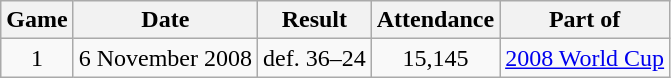<table class="wikitable plainrowheaders" style="text-align:center;">
<tr>
<th scope="col">Game </th>
<th scope="col">Date</th>
<th scope="col">Result</th>
<th scope="col">Attendance</th>
<th scope="col">Part of</th>
</tr>
<tr>
<td scope="row">1</td>
<td>6 November 2008</td>
<td> def.  36–24</td>
<td>15,145</td>
<td><a href='#'>2008 World Cup</a></td>
</tr>
</table>
